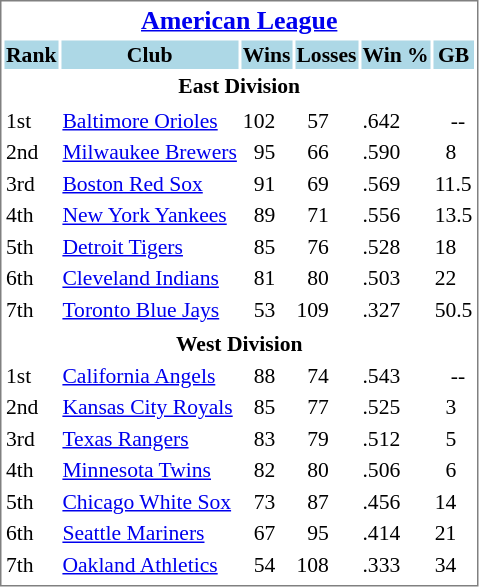<table cellpadding="1" style="width:auto;font-size: 90%; border: 1px solid gray;">
<tr align="center" style="font-size: larger;">
<th colspan=6><a href='#'>American League</a></th>
</tr>
<tr style="background:lightblue;">
<th>Rank</th>
<th>Club</th>
<th>Wins</th>
<th>Losses</th>
<th>Win %</th>
<th>GB</th>
</tr>
<tr align="center" style="vertical-align: middle;" style="background:lightblue;">
<th colspan=6>East Division</th>
</tr>
<tr>
</tr>
<tr>
<td>1st</td>
<td><a href='#'>Baltimore Orioles</a></td>
<td>102</td>
<td>  57</td>
<td>.642</td>
<td>   --</td>
</tr>
<tr>
<td>2nd</td>
<td><a href='#'>Milwaukee Brewers</a></td>
<td>  95</td>
<td>  66</td>
<td>.590</td>
<td>  8</td>
</tr>
<tr>
<td>3rd</td>
<td><a href='#'>Boston Red Sox</a></td>
<td>  91</td>
<td>  69</td>
<td>.569</td>
<td>11.5</td>
</tr>
<tr>
<td>4th</td>
<td><a href='#'>New York Yankees</a></td>
<td>  89</td>
<td>  71</td>
<td>.556</td>
<td>13.5</td>
</tr>
<tr>
<td>5th</td>
<td><a href='#'>Detroit Tigers</a></td>
<td>  85</td>
<td>  76</td>
<td>.528</td>
<td>18</td>
</tr>
<tr>
<td>6th</td>
<td><a href='#'>Cleveland Indians</a></td>
<td>  81</td>
<td>  80</td>
<td>.503</td>
<td>22</td>
</tr>
<tr>
<td>7th</td>
<td><a href='#'>Toronto Blue Jays</a></td>
<td>  53</td>
<td>109</td>
<td>.327</td>
<td>50.5</td>
</tr>
<tr>
</tr>
<tr align="center" style="vertical-align: middle;" style="background:lightblue;">
<th colspan=6>West Division</th>
</tr>
<tr>
<td>1st</td>
<td><a href='#'>California Angels</a></td>
<td>  88</td>
<td>  74</td>
<td>.543</td>
<td>   --</td>
</tr>
<tr>
<td>2nd</td>
<td><a href='#'>Kansas City Royals</a></td>
<td>  85</td>
<td>  77</td>
<td>.525</td>
<td>  3</td>
</tr>
<tr>
<td>3rd</td>
<td><a href='#'>Texas Rangers</a></td>
<td>  83</td>
<td>  79</td>
<td>.512</td>
<td>  5</td>
</tr>
<tr>
<td>4th</td>
<td><a href='#'>Minnesota Twins</a></td>
<td>  82</td>
<td>  80</td>
<td>.506</td>
<td>  6</td>
</tr>
<tr>
<td>5th</td>
<td><a href='#'>Chicago White Sox</a></td>
<td>  73</td>
<td>  87</td>
<td>.456</td>
<td>14</td>
</tr>
<tr>
<td>6th</td>
<td><a href='#'>Seattle Mariners</a></td>
<td>  67</td>
<td>  95</td>
<td>.414</td>
<td>21</td>
</tr>
<tr>
<td>7th</td>
<td><a href='#'>Oakland Athletics</a></td>
<td>  54</td>
<td>108</td>
<td>.333</td>
<td>34</td>
</tr>
<tr>
</tr>
</table>
